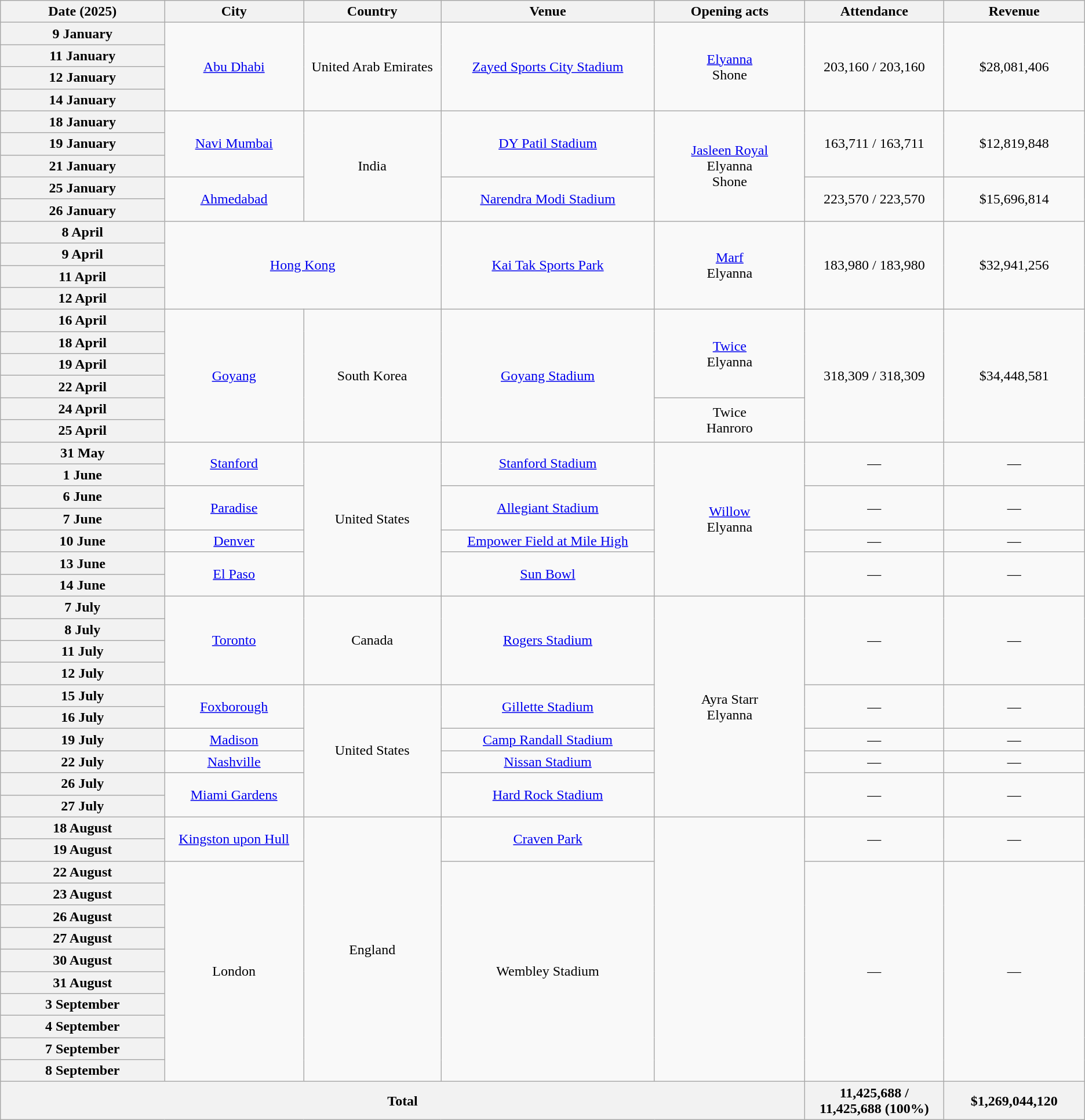<table class="wikitable plainrowheaders" style="text-align:center;">
<tr>
<th scope="col" style="width:12em;">Date (2025)</th>
<th scope="col" style="width:10em;">City</th>
<th scope="col" style="width:10em;">Country</th>
<th scope="col" style="width:16em;">Venue</th>
<th scope="col" style="width:11em;">Opening acts</th>
<th scope="col" style="width:10em;">Attendance</th>
<th scope="col" style="width:10em;">Revenue</th>
</tr>
<tr>
<th scope="row" style="text-align:center;">9 January</th>
<td rowspan="4"><a href='#'>Abu Dhabi</a></td>
<td rowspan="4">United Arab Emirates</td>
<td rowspan="4"><a href='#'>Zayed Sports City Stadium</a></td>
<td rowspan="4"><a href='#'>Elyanna</a><br>Shone</td>
<td rowspan="4">203,160 / 203,160</td>
<td rowspan="4">$28,081,406</td>
</tr>
<tr>
<th scope="row" style="text-align:center;">11 January</th>
</tr>
<tr>
<th scope="row" style="text-align:center;">12 January</th>
</tr>
<tr>
<th scope="row" style="text-align:center;">14 January</th>
</tr>
<tr>
<th scope="row" style="text-align:center;">18 January</th>
<td rowspan="3"><a href='#'>Navi Mumbai</a></td>
<td rowspan="5">India</td>
<td rowspan="3"><a href='#'>DY Patil Stadium</a></td>
<td rowspan="5"><a href='#'>Jasleen Royal</a><br>Elyanna<br>Shone</td>
<td rowspan="3">163,711 / 163,711</td>
<td rowspan="3">$12,819,848</td>
</tr>
<tr>
<th scope="row" style="text-align:center;">19 January</th>
</tr>
<tr>
<th scope="row" style="text-align:center;">21 January</th>
</tr>
<tr>
<th scope="row" style="text-align:center;">25 January</th>
<td rowspan="2"><a href='#'>Ahmedabad</a></td>
<td rowspan="2"><a href='#'>Narendra Modi Stadium</a></td>
<td rowspan="2">223,570 / 223,570</td>
<td rowspan="2">$15,696,814</td>
</tr>
<tr>
<th scope="row" style="text-align:center;">26 January</th>
</tr>
<tr>
<th scope="row" style="text-align:center;">8 April</th>
<td colspan="2" rowspan="4"><a href='#'>Hong Kong</a></td>
<td rowspan="4"><a href='#'>Kai Tak Sports Park</a></td>
<td rowspan="4"><a href='#'>Marf</a><br>Elyanna</td>
<td rowspan="4">183,980 / 183,980</td>
<td rowspan="4">$32,941,256</td>
</tr>
<tr>
<th scope="row" style="text-align:center;">9 April</th>
</tr>
<tr>
<th scope="row" style="text-align:center;">11 April</th>
</tr>
<tr>
<th scope="row" style="text-align:center;">12 April</th>
</tr>
<tr>
<th scope="row" style="text-align:center;">16 April</th>
<td rowspan="6"><a href='#'>Goyang</a></td>
<td rowspan="6">South Korea</td>
<td rowspan="6"><a href='#'>Goyang Stadium</a></td>
<td rowspan="4"><a href='#'>Twice</a><br>Elyanna</td>
<td rowspan="6">318,309 / 318,309</td>
<td rowspan="6">$34,448,581</td>
</tr>
<tr>
<th scope="row" style="text-align:center;">18 April</th>
</tr>
<tr>
<th scope="row" style="text-align:center;">19 April</th>
</tr>
<tr>
<th scope="row" style="text-align:center;">22 April</th>
</tr>
<tr>
<th scope="row" style="text-align:center;">24 April</th>
<td rowspan="2">Twice<br>Hanroro</td>
</tr>
<tr>
<th scope="row" style="text-align:center;">25 April</th>
</tr>
<tr>
<th scope="row" style="text-align:center;">31 May</th>
<td rowspan="2"><a href='#'>Stanford</a></td>
<td rowspan="7">United States</td>
<td rowspan="2"><a href='#'>Stanford Stadium</a></td>
<td rowspan="7"><a href='#'>Willow</a><br>Elyanna</td>
<td rowspan="2">—</td>
<td rowspan="2">—</td>
</tr>
<tr>
<th scope="row" style="text-align:center;">1 June</th>
</tr>
<tr>
<th scope="row" style="text-align:center;">6 June</th>
<td rowspan="2"><a href='#'>Paradise</a></td>
<td rowspan="2"><a href='#'>Allegiant Stadium</a></td>
<td rowspan="2">—</td>
<td rowspan="2">—</td>
</tr>
<tr>
<th scope="row" style="text-align:center;">7 June</th>
</tr>
<tr>
<th scope="row" style="text-align:center;">10 June</th>
<td><a href='#'>Denver</a></td>
<td><a href='#'>Empower Field at Mile High</a></td>
<td>—</td>
<td>—</td>
</tr>
<tr>
<th scope="row" style="text-align:center;">13 June</th>
<td rowspan="2"><a href='#'>El Paso</a></td>
<td rowspan="2"><a href='#'>Sun Bowl</a></td>
<td rowspan="2">—</td>
<td rowspan="2">—</td>
</tr>
<tr>
<th scope="row" style="text-align:center;">14 June</th>
</tr>
<tr>
<th scope="row" style="text-align:center;">7 July</th>
<td rowspan="4"><a href='#'>Toronto</a></td>
<td rowspan="4">Canada</td>
<td rowspan="4"><a href='#'>Rogers Stadium</a></td>
<td rowspan="10">Ayra Starr<br>Elyanna</td>
<td rowspan="4">—</td>
<td rowspan="4">—</td>
</tr>
<tr>
<th scope="row" style="text-align:center;">8 July</th>
</tr>
<tr>
<th scope="row" style="text-align:center;">11 July</th>
</tr>
<tr>
<th scope="row" style="text-align:center;">12 July</th>
</tr>
<tr>
<th scope="row" style="text-align:center;">15 July</th>
<td rowspan="2"><a href='#'>Foxborough</a></td>
<td rowspan="6">United States</td>
<td rowspan="2"><a href='#'>Gillette Stadium</a></td>
<td rowspan="2">—</td>
<td rowspan="2">—</td>
</tr>
<tr>
<th scope="row" style="text-align:center;">16 July</th>
</tr>
<tr>
<th scope="row" style="text-align:center;">19 July</th>
<td><a href='#'>Madison</a></td>
<td><a href='#'>Camp Randall Stadium</a></td>
<td>—</td>
<td>—</td>
</tr>
<tr>
<th scope="row" style="text-align:center;">22 July</th>
<td><a href='#'>Nashville</a></td>
<td><a href='#'>Nissan Stadium</a></td>
<td>—</td>
<td>—</td>
</tr>
<tr>
<th scope="row" style="text-align:center;">26 July</th>
<td rowspan="2"><a href='#'>Miami Gardens</a></td>
<td rowspan="2"><a href='#'>Hard Rock Stadium</a></td>
<td rowspan="2">—</td>
<td rowspan="2">—</td>
</tr>
<tr>
<th scope="row" style="text-align:center;">27 July</th>
</tr>
<tr>
<th scope="row" style="text-align:center;">18 August</th>
<td rowspan="2"><a href='#'>Kingston upon Hull</a></td>
<td rowspan="12">England</td>
<td rowspan="2"><a href='#'>Craven Park</a></td>
<td rowspan="12"></td>
<td rowspan="2">—</td>
<td rowspan="2">—</td>
</tr>
<tr>
<th scope="row" style="text-align:center;">19 August</th>
</tr>
<tr>
<th scope="row" style="text-align:center;">22 August</th>
<td rowspan="10">London</td>
<td rowspan="10">Wembley Stadium</td>
<td rowspan="10">—</td>
<td rowspan="10">—</td>
</tr>
<tr>
<th scope="row" style="text-align:center;">23 August</th>
</tr>
<tr>
<th scope="row" style="text-align:center;">26 August</th>
</tr>
<tr>
<th scope="row" style="text-align:center;">27 August</th>
</tr>
<tr>
<th scope="row" style="text-align:center;">30 August</th>
</tr>
<tr>
<th scope="row" style="text-align:center;">31 August</th>
</tr>
<tr>
<th scope="row" style="text-align:center;">3 September</th>
</tr>
<tr>
<th scope="row" style="text-align:center;">4 September</th>
</tr>
<tr>
<th scope="row" style="text-align:center;">7 September</th>
</tr>
<tr>
<th scope="row" style="text-align:center;">8 September</th>
</tr>
<tr>
<th colspan="5">Total</th>
<th>11,425,688 / 11,425,688 (100%)</th>
<th>$1,269,044,120</th>
</tr>
</table>
